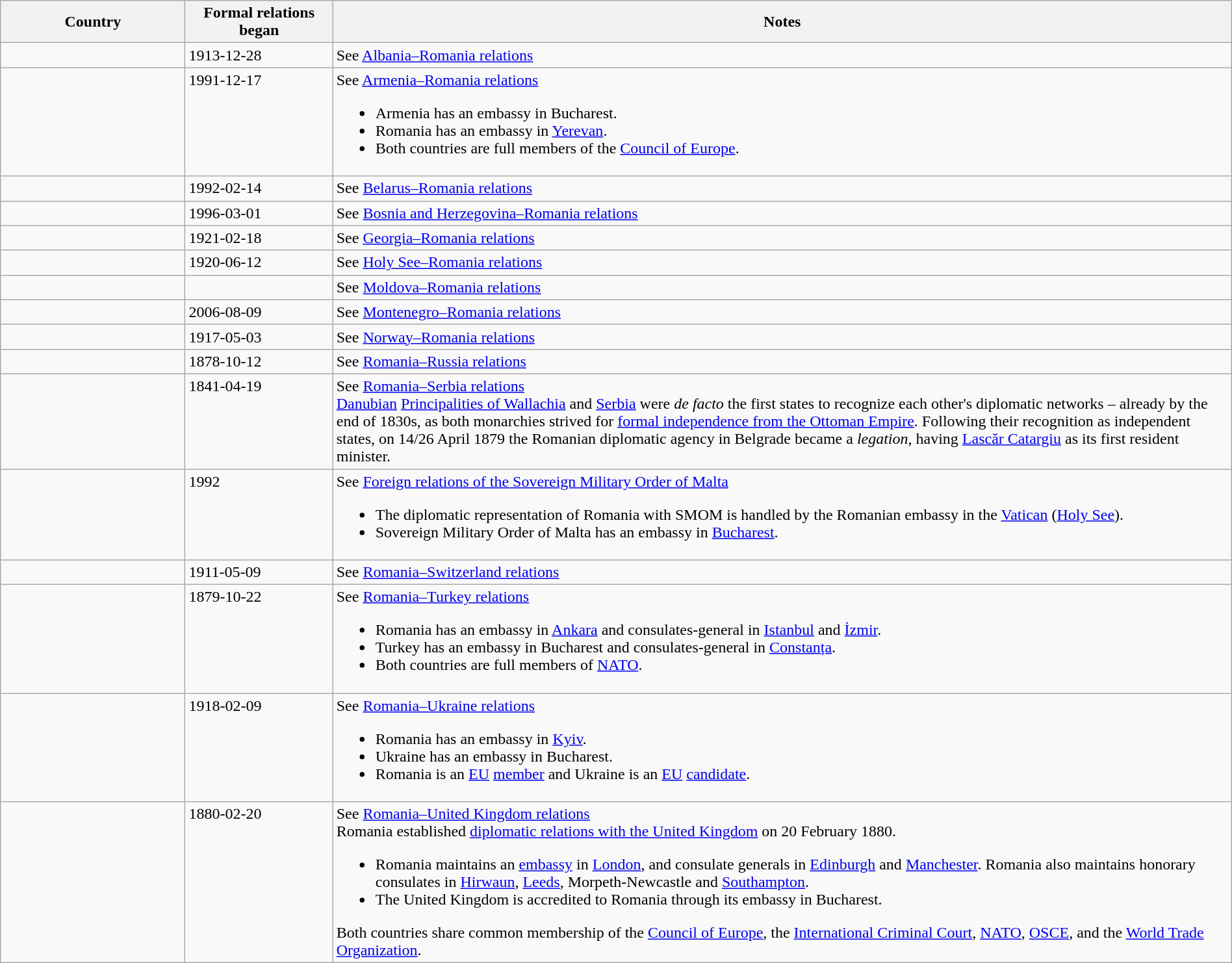<table class="wikitable sortable" style="width:100%; margin:auto;">
<tr>
<th style="width:15%;">Country</th>
<th style="width:12%;">Formal relations began</th>
<th>Notes</th>
</tr>
<tr valign="top">
<td></td>
<td> 1913-12-28</td>
<td>See <a href='#'>Albania–Romania relations</a></td>
</tr>
<tr valign="top">
<td></td>
<td>1991-12-17</td>
<td>See <a href='#'>Armenia–Romania relations</a><br><ul><li>Armenia has an embassy in Bucharest.</li><li>Romania has an embassy in <a href='#'>Yerevan</a>.</li><li>Both countries are full members of the <a href='#'>Council of Europe</a>.</li></ul></td>
</tr>
<tr valign="top">
<td></td>
<td>1992-02-14</td>
<td>See <a href='#'>Belarus–Romania relations</a></td>
</tr>
<tr valign="top">
<td></td>
<td>1996-03-01</td>
<td>See <a href='#'>Bosnia and Herzegovina–Romania relations</a></td>
</tr>
<tr valign="top">
<td></td>
<td>1921-02-18</td>
<td>See <a href='#'>Georgia–Romania relations</a></td>
</tr>
<tr valign="top">
<td></td>
<td>1920-06-12</td>
<td>See <a href='#'>Holy See–Romania relations</a></td>
</tr>
<tr valign="top">
<td></td>
<td></td>
<td>See <a href='#'>Moldova–Romania relations</a></td>
</tr>
<tr valign="top">
<td></td>
<td>2006-08-09</td>
<td>See <a href='#'>Montenegro–Romania relations</a></td>
</tr>
<tr valign="top">
<td></td>
<td>1917-05-03</td>
<td>See <a href='#'>Norway–Romania relations</a></td>
</tr>
<tr valign="top">
<td></td>
<td>1878-10-12</td>
<td>See <a href='#'>Romania–Russia relations</a></td>
</tr>
<tr valign="top">
<td></td>
<td>1841-04-19</td>
<td>See <a href='#'>Romania–Serbia relations</a><br><a href='#'>Danubian</a> <a href='#'>Principalities of Wallachia</a> and <a href='#'>Serbia</a> were <em>de facto</em> the first states to recognize each other's diplomatic networks – already by the end of 1830s, as both monarchies strived for <a href='#'>formal independence from the Ottoman Empire</a>. Following their recognition as independent states, on 14/26 April 1879 the Romanian diplomatic agency in Belgrade became a <em>legation</em>, having <a href='#'>Lascăr Catargiu</a> as its first resident minister.</td>
</tr>
<tr valign="top">
<td></td>
<td>1992</td>
<td>See <a href='#'>Foreign relations of the Sovereign Military Order of Malta</a><br><ul><li>The diplomatic representation of Romania with SMOM is handled by the Romanian embassy in the <a href='#'>Vatican</a> (<a href='#'>Holy See</a>).</li><li>Sovereign Military Order of Malta has an embassy in <a href='#'>Bucharest</a>.</li></ul></td>
</tr>
<tr valign="top">
<td></td>
<td>1911-05-09</td>
<td>See <a href='#'>Romania–Switzerland relations</a></td>
</tr>
<tr valign="top">
<td></td>
<td>1879-10-22</td>
<td>See <a href='#'>Romania–Turkey relations</a><br><ul><li>Romania has an embassy in <a href='#'>Ankara</a> and consulates-general in <a href='#'>Istanbul</a> and <a href='#'>İzmir</a>.</li><li>Turkey has an embassy in Bucharest and consulates-general in <a href='#'>Constanța</a>.</li><li>Both countries are full members of <a href='#'>NATO</a>.</li></ul></td>
</tr>
<tr valign="top">
<td></td>
<td>1918-02-09</td>
<td>See <a href='#'>Romania–Ukraine relations</a><br><ul><li>Romania has an embassy in <a href='#'>Kyiv</a>.</li><li>Ukraine has an embassy in Bucharest.</li><li>Romania is an <a href='#'>EU</a> <a href='#'>member</a> and Ukraine is an <a href='#'>EU</a> <a href='#'>candidate</a>.</li></ul></td>
</tr>
<tr valign="top">
<td></td>
<td>1880-02-20</td>
<td>See <a href='#'>Romania–United Kingdom relations</a><br>Romania established <a href='#'>diplomatic relations with the United Kingdom</a> on 20 February 1880.<ul><li>Romania maintains an <a href='#'>embassy</a> in <a href='#'>London</a>, and consulate generals in <a href='#'>Edinburgh</a> and <a href='#'>Manchester</a>. Romania also maintains honorary consulates in <a href='#'>Hirwaun</a>, <a href='#'>Leeds</a>, Morpeth-Newcastle and <a href='#'>Southampton</a>.</li><li>The United Kingdom is accredited to Romania through its embassy in Bucharest.</li></ul>Both countries share common membership of the <a href='#'>Council of Europe</a>, the <a href='#'>International Criminal Court</a>, <a href='#'>NATO</a>, <a href='#'>OSCE</a>, and the <a href='#'>World Trade Organization</a>.</td>
</tr>
</table>
